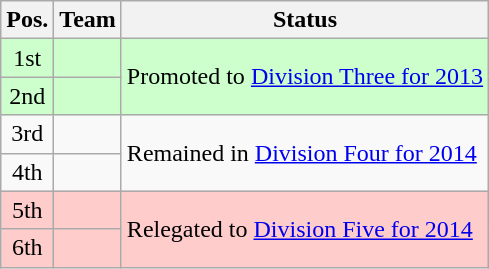<table class="wikitable">
<tr>
<th>Pos.</th>
<th>Team</th>
<th>Status</th>
</tr>
<tr style="background:#cfc">
<td align="center">1st</td>
<td></td>
<td rowspan=2>Promoted to <a href='#'>Division Three for 2013</a></td>
</tr>
<tr style="background:#cfc">
<td align="center">2nd</td>
<td></td>
</tr>
<tr>
<td align="center">3rd</td>
<td></td>
<td rowspan=2>Remained in <a href='#'>Division Four for 2014</a></td>
</tr>
<tr>
<td align="center">4th</td>
<td></td>
</tr>
<tr style="background:#fcc">
<td align="center">5th</td>
<td></td>
<td rowspan=2>Relegated to <a href='#'>Division Five for 2014</a></td>
</tr>
<tr style="background:#fcc">
<td align="center">6th</td>
<td></td>
</tr>
</table>
